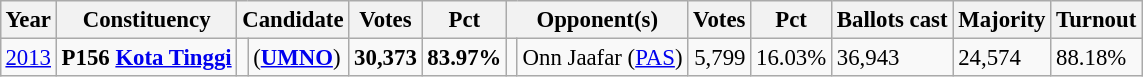<table class="wikitable" style="margin:0.5em ; font-size:95%">
<tr>
<th>Year</th>
<th>Constituency</th>
<th colspan=2>Candidate</th>
<th>Votes</th>
<th>Pct</th>
<th colspan=2>Opponent(s)</th>
<th>Votes</th>
<th>Pct</th>
<th>Ballots cast</th>
<th>Majority</th>
<th>Turnout</th>
</tr>
<tr>
<td><a href='#'>2013</a></td>
<td><strong>P156 <a href='#'>Kota Tinggi</a></strong></td>
<td></td>
<td> (<a href='#'><strong>UMNO</strong></a>)</td>
<td align="right"><strong>30,373</strong></td>
<td><strong>83.97%</strong></td>
<td></td>
<td>Onn Jaafar (<a href='#'>PAS</a>)</td>
<td align="right">5,799</td>
<td>16.03%</td>
<td>36,943</td>
<td>24,574</td>
<td>88.18%</td>
</tr>
</table>
